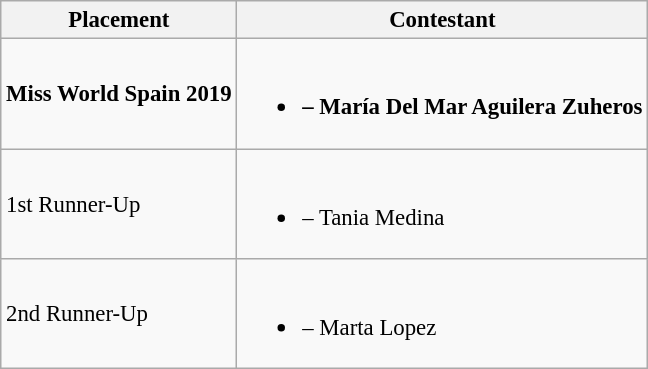<table class="wikitable sortable" style="font-size: 95%;">
<tr>
<th>Placement</th>
<th>Contestant</th>
</tr>
<tr>
<td><strong>Miss World Spain 2019</strong></td>
<td><br><ul><li><strong> – María Del Mar Aguilera Zuheros</strong></li></ul></td>
</tr>
<tr>
<td>1st Runner-Up</td>
<td><br><ul><li> – Tania Medina</li></ul></td>
</tr>
<tr>
<td>2nd Runner-Up</td>
<td><br><ul><li> – Marta Lopez</li></ul></td>
</tr>
</table>
